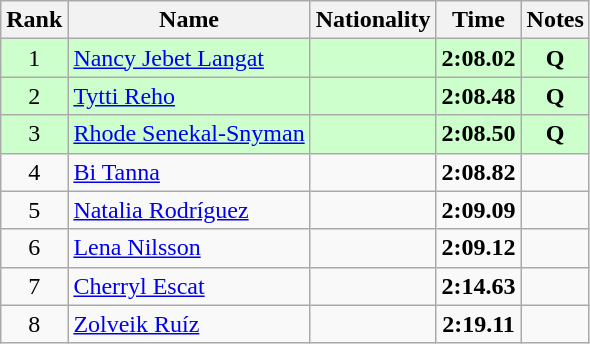<table class="wikitable sortable" style="text-align:center">
<tr>
<th>Rank</th>
<th>Name</th>
<th>Nationality</th>
<th>Time</th>
<th>Notes</th>
</tr>
<tr bgcolor=ccffcc>
<td>1</td>
<td align=left><a href='#'>Nancy Jebet Langat</a></td>
<td align=left></td>
<td><strong>2:08.02</strong></td>
<td><strong>Q</strong></td>
</tr>
<tr bgcolor=ccffcc>
<td>2</td>
<td align=left><a href='#'>Tytti Reho</a></td>
<td align=left></td>
<td><strong>2:08.48</strong></td>
<td><strong>Q</strong></td>
</tr>
<tr bgcolor=ccffcc>
<td>3</td>
<td align=left><a href='#'>Rhode Senekal-Snyman</a></td>
<td align=left></td>
<td><strong>2:08.50</strong></td>
<td><strong>Q</strong></td>
</tr>
<tr>
<td>4</td>
<td align=left><a href='#'>Bi Tanna</a></td>
<td align=left></td>
<td><strong>2:08.82</strong></td>
<td></td>
</tr>
<tr>
<td>5</td>
<td align=left><a href='#'>Natalia Rodríguez</a></td>
<td align=left></td>
<td><strong>2:09.09</strong></td>
<td></td>
</tr>
<tr>
<td>6</td>
<td align=left><a href='#'>Lena Nilsson</a></td>
<td align=left></td>
<td><strong>2:09.12</strong></td>
<td></td>
</tr>
<tr>
<td>7</td>
<td align=left><a href='#'>Cherryl Escat</a></td>
<td align=left></td>
<td><strong>2:14.63</strong></td>
<td></td>
</tr>
<tr>
<td>8</td>
<td align=left><a href='#'>Zolveik Ruíz</a></td>
<td align=left></td>
<td><strong>2:19.11</strong></td>
<td></td>
</tr>
</table>
